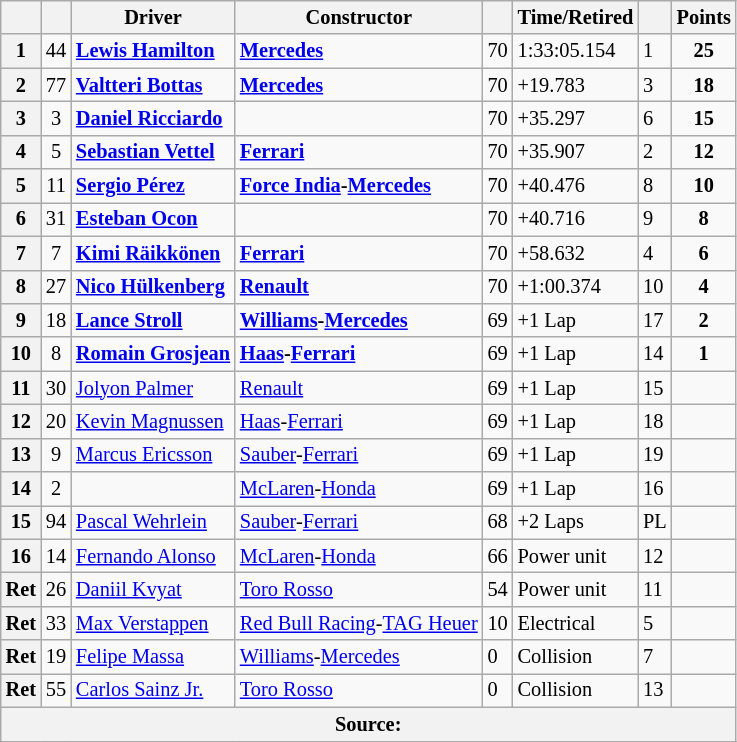<table class="wikitable sortable" style="font-size: 85%;">
<tr>
<th scope="col"></th>
<th scope="col"></th>
<th scope="col">Driver</th>
<th scope="col">Constructor</th>
<th scope="col" class="unsortable"></th>
<th scope="col" class="unsortable">Time/Retired</th>
<th scope="col"></th>
<th scope="col">Points</th>
</tr>
<tr>
<th>1</th>
<td align="center">44</td>
<td> <strong><a href='#'>Lewis Hamilton</a></strong></td>
<td><strong><a href='#'>Mercedes</a></strong></td>
<td>70</td>
<td>1:33:05.154</td>
<td>1</td>
<td align="center"><strong>25</strong></td>
</tr>
<tr>
<th>2</th>
<td align="center">77</td>
<td> <strong><a href='#'>Valtteri Bottas</a></strong></td>
<td><strong><a href='#'>Mercedes</a></strong></td>
<td>70</td>
<td>+19.783</td>
<td>3</td>
<td align="center"><strong>18</strong></td>
</tr>
<tr>
<th>3</th>
<td align="center">3</td>
<td> <strong><a href='#'>Daniel Ricciardo</a></strong></td>
<td></td>
<td>70</td>
<td>+35.297</td>
<td>6</td>
<td align="center"><strong>15</strong></td>
</tr>
<tr>
<th>4</th>
<td align="center">5</td>
<td> <strong><a href='#'>Sebastian Vettel</a></strong></td>
<td><strong><a href='#'>Ferrari</a></strong></td>
<td>70</td>
<td>+35.907</td>
<td>2</td>
<td align="center"><strong>12</strong></td>
</tr>
<tr>
<th>5</th>
<td align="center">11</td>
<td> <strong><a href='#'>Sergio Pérez</a></strong></td>
<td><strong><a href='#'>Force India</a>-<a href='#'>Mercedes</a></strong></td>
<td>70</td>
<td>+40.476</td>
<td>8</td>
<td align=center><strong>10</strong></td>
</tr>
<tr>
<th>6</th>
<td align="center">31</td>
<td> <strong><a href='#'>Esteban Ocon</a></strong></td>
<td></td>
<td>70</td>
<td>+40.716</td>
<td>9</td>
<td align="center"><strong>8</strong></td>
</tr>
<tr>
<th>7</th>
<td align="center">7</td>
<td> <strong><a href='#'>Kimi Räikkönen</a></strong></td>
<td><strong><a href='#'>Ferrari</a></strong></td>
<td>70</td>
<td>+58.632</td>
<td>4</td>
<td align="center"><strong>6</strong></td>
</tr>
<tr>
<th>8</th>
<td align="center">27</td>
<td> <strong><a href='#'>Nico Hülkenberg</a></strong></td>
<td><strong><a href='#'>Renault</a></strong></td>
<td>70</td>
<td>+1:00.374</td>
<td>10</td>
<td align="center"><strong>4</strong></td>
</tr>
<tr>
<th>9</th>
<td align="center">18</td>
<td> <strong><a href='#'>Lance Stroll</a></strong></td>
<td><strong><a href='#'>Williams</a>-<a href='#'>Mercedes</a></strong></td>
<td>69</td>
<td>+1 Lap</td>
<td>17</td>
<td align="center"><strong>2</strong></td>
</tr>
<tr>
<th>10</th>
<td align="center">8</td>
<td> <strong><a href='#'>Romain Grosjean</a></strong></td>
<td><strong><a href='#'>Haas</a>-<a href='#'>Ferrari</a></strong></td>
<td>69</td>
<td>+1 Lap</td>
<td>14</td>
<td align="center"><strong>1</strong></td>
</tr>
<tr>
<th>11</th>
<td align="center">30</td>
<td> <a href='#'>Jolyon Palmer</a></td>
<td><a href='#'>Renault</a></td>
<td>69</td>
<td>+1 Lap</td>
<td>15</td>
<td></td>
</tr>
<tr>
<th>12</th>
<td align="center">20</td>
<td> <a href='#'>Kevin Magnussen</a></td>
<td><a href='#'>Haas</a>-<a href='#'>Ferrari</a></td>
<td>69</td>
<td>+1 Lap</td>
<td>18</td>
<td></td>
</tr>
<tr>
<th>13</th>
<td align="center">9</td>
<td> <a href='#'>Marcus Ericsson</a></td>
<td><a href='#'>Sauber</a>-<a href='#'>Ferrari</a></td>
<td>69</td>
<td>+1 Lap</td>
<td>19</td>
<td></td>
</tr>
<tr>
<th>14</th>
<td align="center">2</td>
<td></td>
<td><a href='#'>McLaren</a>-<a href='#'>Honda</a></td>
<td>69</td>
<td>+1 Lap</td>
<td>16</td>
<td></td>
</tr>
<tr>
<th>15</th>
<td align="center">94</td>
<td> <a href='#'>Pascal Wehrlein</a></td>
<td><a href='#'>Sauber</a>-<a href='#'>Ferrari</a></td>
<td>68</td>
<td>+2 Laps</td>
<td>PL</td>
<td></td>
</tr>
<tr>
<th>16</th>
<td align="center">14</td>
<td> <a href='#'>Fernando Alonso</a></td>
<td><a href='#'>McLaren</a>-<a href='#'>Honda</a></td>
<td>66</td>
<td>Power unit</td>
<td>12</td>
<td></td>
</tr>
<tr>
<th>Ret</th>
<td align="center">26</td>
<td> <a href='#'>Daniil Kvyat</a></td>
<td><a href='#'>Toro Rosso</a></td>
<td>54</td>
<td>Power unit</td>
<td>11</td>
<td></td>
</tr>
<tr>
<th>Ret</th>
<td align="center">33</td>
<td> <a href='#'>Max Verstappen</a></td>
<td><a href='#'>Red Bull Racing</a>-<a href='#'>TAG Heuer</a></td>
<td>10</td>
<td>Electrical</td>
<td>5</td>
<td></td>
</tr>
<tr>
<th>Ret</th>
<td align="center">19</td>
<td> <a href='#'>Felipe Massa</a></td>
<td><a href='#'>Williams</a>-<a href='#'>Mercedes</a></td>
<td>0</td>
<td>Collision</td>
<td>7</td>
<td></td>
</tr>
<tr>
<th>Ret</th>
<td align="center">55</td>
<td> <a href='#'>Carlos Sainz Jr.</a></td>
<td><a href='#'>Toro Rosso</a></td>
<td>0</td>
<td>Collision</td>
<td>13</td>
<td></td>
</tr>
<tr>
<th colspan="8">Source:</th>
</tr>
<tr>
</tr>
</table>
